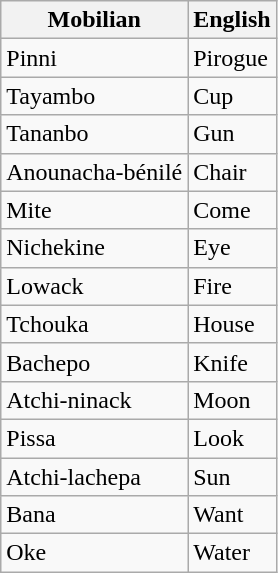<table class="wikitable">
<tr>
<th>Mobilian</th>
<th>English</th>
</tr>
<tr>
<td>Pinni</td>
<td>Pirogue</td>
</tr>
<tr>
<td>Tayambo</td>
<td>Cup</td>
</tr>
<tr>
<td>Tananbo</td>
<td>Gun</td>
</tr>
<tr>
<td>Anounacha-bénilé</td>
<td>Chair</td>
</tr>
<tr>
<td>Mite</td>
<td>Come</td>
</tr>
<tr>
<td>Nichekine</td>
<td>Eye</td>
</tr>
<tr>
<td>Lowack</td>
<td>Fire</td>
</tr>
<tr>
<td>Tchouka</td>
<td>House</td>
</tr>
<tr>
<td>Bachepo</td>
<td>Knife</td>
</tr>
<tr>
<td>Atchi-ninack</td>
<td>Moon</td>
</tr>
<tr>
<td>Pissa</td>
<td>Look</td>
</tr>
<tr>
<td>Atchi-lachepa</td>
<td>Sun</td>
</tr>
<tr>
<td>Bana</td>
<td>Want</td>
</tr>
<tr>
<td>Oke</td>
<td>Water</td>
</tr>
</table>
